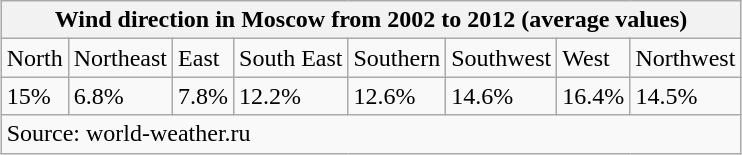<table class="wikitable" style="margin: 1em auto;">
<tr>
<th colspan="8">Wind direction in Moscow from 2002 to 2012 (average values)</th>
</tr>
<tr>
<td>North</td>
<td>Northeast</td>
<td>East</td>
<td>South East</td>
<td>Southern</td>
<td>Southwest</td>
<td>West</td>
<td>Northwest</td>
</tr>
<tr>
<td>15%</td>
<td>6.8%</td>
<td>7.8%</td>
<td>12.2%</td>
<td>12.6%</td>
<td>14.6%</td>
<td>16.4%</td>
<td>14.5%</td>
</tr>
<tr>
<td colspan="8">Source: world-weather.ru</td>
</tr>
</table>
